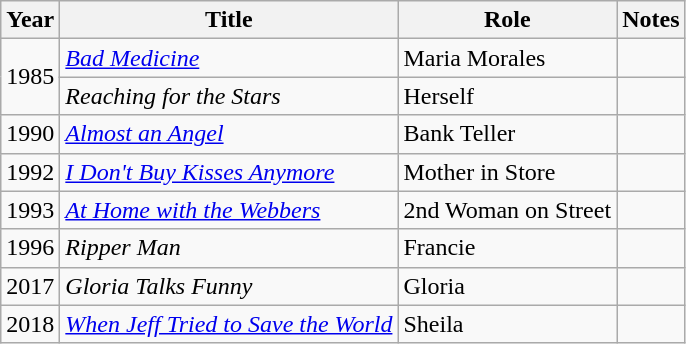<table class="wikitable sortable plainrowheaders" style="white-space:nowrap">
<tr>
<th>Year</th>
<th>Title</th>
<th>Role</th>
<th>Notes</th>
</tr>
<tr>
<td rowspan="2">1985</td>
<td><em><a href='#'>Bad Medicine</a></em></td>
<td>Maria Morales</td>
<td></td>
</tr>
<tr>
<td><em>Reaching for the Stars</em></td>
<td>Herself</td>
<td></td>
</tr>
<tr>
<td>1990</td>
<td><em><a href='#'>Almost an Angel</a></em></td>
<td>Bank Teller</td>
<td></td>
</tr>
<tr>
<td>1992</td>
<td><em><a href='#'>I Don't Buy Kisses Anymore</a></em></td>
<td>Mother in Store</td>
<td></td>
</tr>
<tr>
<td>1993</td>
<td><em><a href='#'>At Home with the Webbers</a></em></td>
<td>2nd Woman on Street</td>
<td></td>
</tr>
<tr>
<td>1996</td>
<td><em>Ripper Man</em></td>
<td>Francie</td>
<td></td>
</tr>
<tr>
<td>2017</td>
<td><em>Gloria Talks Funny</em></td>
<td>Gloria</td>
<td></td>
</tr>
<tr>
<td>2018</td>
<td><em><a href='#'>When Jeff Tried to Save the World</a></em></td>
<td>Sheila</td>
<td></td>
</tr>
</table>
